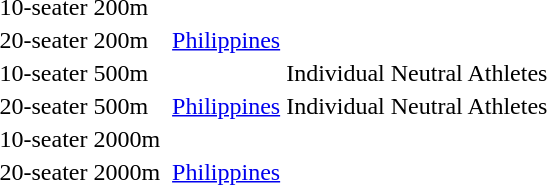<table>
<tr>
<td>10-seater 200m</td>
<td></td>
<td></td>
<td></td>
</tr>
<tr>
<td>20-seater 200m</td>
<td></td>
<td> <a href='#'>Philippines</a></td>
<td></td>
</tr>
<tr>
<td>10-seater 500m</td>
<td></td>
<td></td>
<td> Individual Neutral Athletes</td>
</tr>
<tr>
<td>20-seater 500m</td>
<td></td>
<td> <a href='#'>Philippines</a></td>
<td> Individual Neutral Athletes</td>
</tr>
<tr>
<td>10-seater 2000m</td>
<td></td>
<td></td>
<td></td>
</tr>
<tr>
<td>20-seater 2000m</td>
<td></td>
<td> <a href='#'>Philippines</a></td>
<td></td>
</tr>
<tr>
</tr>
</table>
